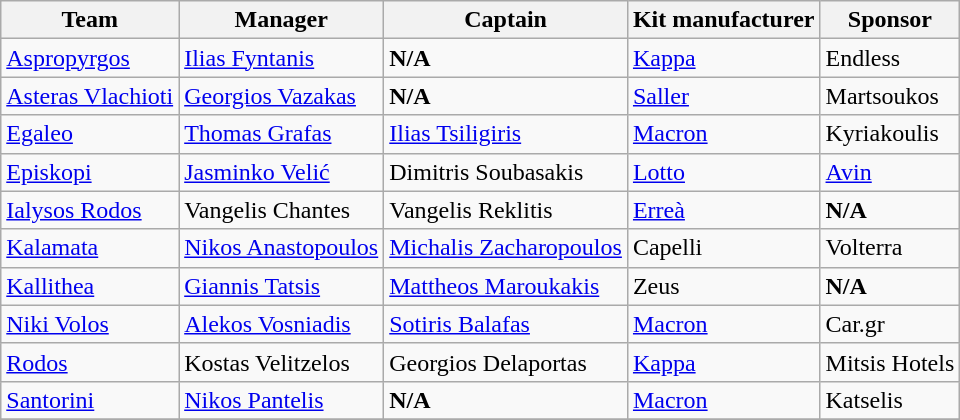<table class="wikitable sortable" style="text-align: left;">
<tr>
<th>Team</th>
<th>Manager</th>
<th>Captain</th>
<th>Kit manufacturer</th>
<th>Sponsor</th>
</tr>
<tr>
<td><a href='#'>Aspropyrgos</a></td>
<td> <a href='#'>Ilias Fyntanis</a></td>
<td><strong>N/A</strong></td>
<td><a href='#'>Kappa</a></td>
<td>Endless</td>
</tr>
<tr>
<td><a href='#'>Asteras Vlachioti</a></td>
<td> <a href='#'>Georgios Vazakas</a></td>
<td><strong>N/A</strong></td>
<td><a href='#'>Saller</a></td>
<td>Martsoukos</td>
</tr>
<tr>
<td><a href='#'>Egaleo</a></td>
<td> <a href='#'>Thomas Grafas</a></td>
<td> <a href='#'>Ilias Tsiligiris</a></td>
<td><a href='#'>Macron</a></td>
<td>Kyriakoulis</td>
</tr>
<tr>
<td><a href='#'>Episkopi</a></td>
<td> <a href='#'>Jasminko Velić</a></td>
<td> Dimitris Soubasakis</td>
<td><a href='#'>Lotto</a></td>
<td><a href='#'>Avin</a></td>
</tr>
<tr>
<td><a href='#'>Ialysos Rodos</a></td>
<td> Vangelis Chantes</td>
<td> Vangelis Reklitis</td>
<td><a href='#'>Erreà</a></td>
<td><strong>N/A</strong></td>
</tr>
<tr>
<td><a href='#'>Kalamata</a></td>
<td> <a href='#'>Nikos Anastopoulos</a></td>
<td> <a href='#'>Michalis Zacharopoulos</a></td>
<td>Capelli</td>
<td>Volterra</td>
</tr>
<tr>
<td><a href='#'>Kallithea</a></td>
<td> <a href='#'>Giannis Tatsis</a></td>
<td> <a href='#'>Mattheos Maroukakis</a></td>
<td>Zeus</td>
<td><strong>N/A</strong></td>
</tr>
<tr>
<td><a href='#'>Niki Volos</a></td>
<td> <a href='#'>Alekos Vosniadis</a></td>
<td> <a href='#'>Sotiris Balafas</a></td>
<td><a href='#'>Macron</a></td>
<td>Car.gr</td>
</tr>
<tr>
<td><a href='#'>Rodos</a></td>
<td> Kostas Velitzelos</td>
<td> Georgios Delaportas</td>
<td><a href='#'>Kappa</a></td>
<td>Mitsis Hotels</td>
</tr>
<tr>
<td><a href='#'>Santorini</a></td>
<td> <a href='#'>Nikos Pantelis</a></td>
<td><strong>N/A</strong></td>
<td><a href='#'>Macron</a></td>
<td>Katselis</td>
</tr>
<tr>
</tr>
</table>
